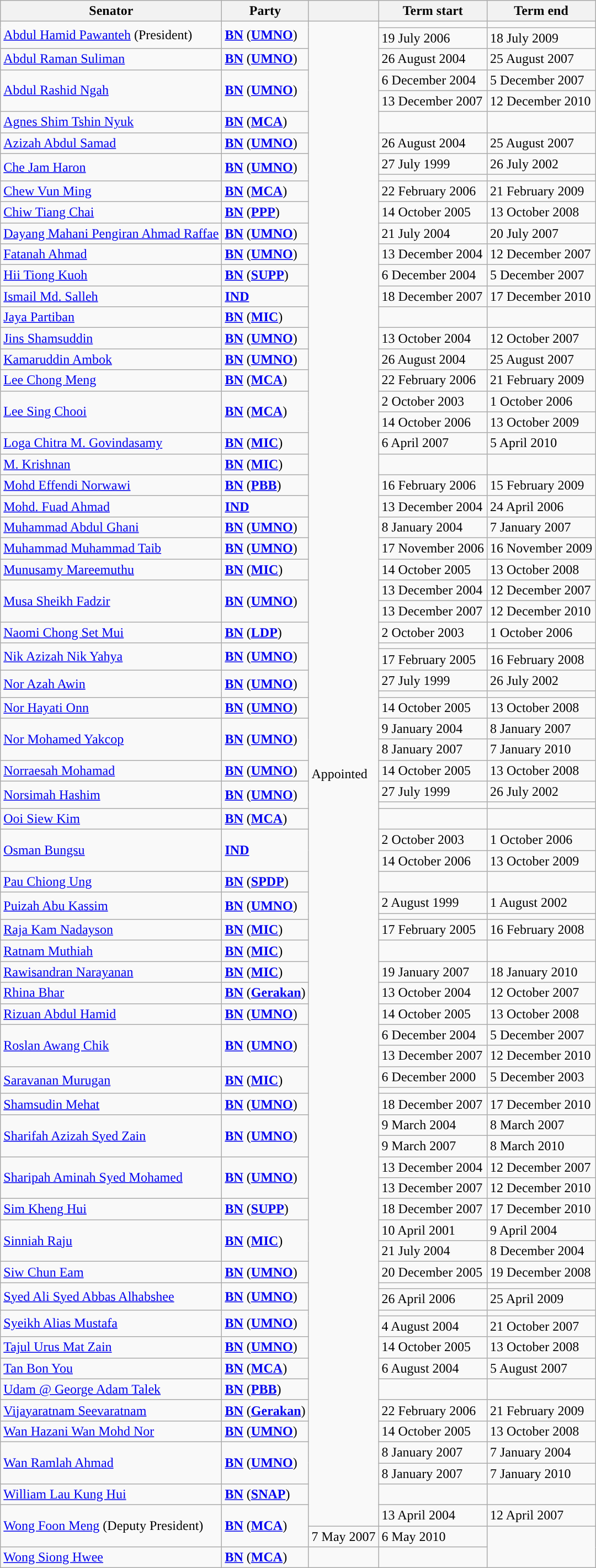<table class="wikitable sortable">
<tr>
<th>Senator</th>
<th>Party</th>
<th></th>
<th>Term start</th>
<th>Term end</th>
</tr>
<tr>
<td rowspan=2><a href='#'>Abdul Hamid Pawanteh</a> (President)</td>
<td rowspan=2><strong><a href='#'>BN</a></strong> (<strong><a href='#'>UMNO</a></strong>)</td>
<td rowspan=78>Appointed</td>
<td></td>
<td></td>
</tr>
<tr>
<td>19 July 2006</td>
<td>18 July 2009</td>
</tr>
<tr>
<td><a href='#'>Abdul Raman Suliman</a></td>
<td><strong><a href='#'>BN</a></strong> (<strong><a href='#'>UMNO</a></strong>)</td>
<td>26 August 2004</td>
<td>25 August 2007</td>
</tr>
<tr>
<td rowspan=2><a href='#'>Abdul Rashid Ngah</a></td>
<td rowspan=2><strong><a href='#'>BN</a></strong> (<strong><a href='#'>UMNO</a></strong>)</td>
<td>6 December 2004</td>
<td>5 December 2007</td>
</tr>
<tr>
<td>13 December 2007</td>
<td>12 December 2010</td>
</tr>
<tr>
<td><a href='#'>Agnes Shim Tshin Nyuk</a></td>
<td><strong><a href='#'>BN</a></strong> (<strong><a href='#'>MCA</a></strong>)</td>
<td></td>
<td></td>
</tr>
<tr>
<td><a href='#'>Azizah Abdul Samad</a></td>
<td><strong><a href='#'>BN</a></strong> (<strong><a href='#'>UMNO</a></strong>)</td>
<td>26 August 2004</td>
<td>25 August 2007</td>
</tr>
<tr>
<td rowspan=2><a href='#'>Che Jam Haron</a></td>
<td rowspan=2><strong><a href='#'>BN</a></strong> (<strong><a href='#'>UMNO</a></strong>)</td>
<td>27 July 1999</td>
<td>26 July 2002</td>
</tr>
<tr>
<td></td>
<td></td>
</tr>
<tr>
<td><a href='#'>Chew Vun Ming</a></td>
<td><strong><a href='#'>BN</a></strong> (<strong><a href='#'>MCA</a></strong>)</td>
<td>22 February 2006</td>
<td>21 February 2009</td>
</tr>
<tr>
<td><a href='#'>Chiw Tiang Chai</a></td>
<td><strong><a href='#'>BN</a></strong> (<strong><a href='#'>PPP</a></strong>)</td>
<td>14 October 2005</td>
<td>13 October 2008</td>
</tr>
<tr>
<td><a href='#'>Dayang Mahani Pengiran Ahmad Raffae</a></td>
<td><strong><a href='#'>BN</a></strong> (<strong><a href='#'>UMNO</a></strong>)</td>
<td>21 July 2004</td>
<td>20 July 2007</td>
</tr>
<tr>
<td><a href='#'>Fatanah Ahmad</a></td>
<td><strong><a href='#'>BN</a></strong> (<strong><a href='#'>UMNO</a></strong>)</td>
<td>13 December 2004</td>
<td>12 December 2007</td>
</tr>
<tr>
<td><a href='#'>Hii Tiong Kuoh</a></td>
<td><strong><a href='#'>BN</a></strong> (<strong><a href='#'>SUPP</a></strong>)</td>
<td>6 December 2004</td>
<td>5 December 2007</td>
</tr>
<tr>
<td><a href='#'>Ismail Md. Salleh</a></td>
<td><strong><a href='#'>IND</a></strong></td>
<td>18 December 2007</td>
<td>17 December 2010</td>
</tr>
<tr>
<td><a href='#'>Jaya Partiban</a></td>
<td><strong><a href='#'>BN</a></strong> (<strong><a href='#'>MIC</a></strong>)</td>
<td></td>
<td></td>
</tr>
<tr>
<td><a href='#'>Jins Shamsuddin</a></td>
<td><strong><a href='#'>BN</a></strong> (<strong><a href='#'>UMNO</a></strong>)</td>
<td>13 October 2004</td>
<td>12 October 2007</td>
</tr>
<tr>
<td><a href='#'>Kamaruddin Ambok</a></td>
<td><strong><a href='#'>BN</a></strong> (<strong><a href='#'>UMNO</a></strong>)</td>
<td>26 August 2004</td>
<td>25 August 2007</td>
</tr>
<tr>
<td><a href='#'>Lee Chong Meng</a></td>
<td><strong><a href='#'>BN</a></strong> (<strong><a href='#'>MCA</a></strong>)</td>
<td>22 February 2006</td>
<td>21 February 2009</td>
</tr>
<tr>
<td rowspan=2><a href='#'>Lee Sing Chooi</a></td>
<td rowspan=2><strong><a href='#'>BN</a></strong> (<strong><a href='#'>MCA</a></strong>)</td>
<td>2 October 2003</td>
<td>1 October 2006</td>
</tr>
<tr>
<td>14 October 2006</td>
<td>13 October 2009</td>
</tr>
<tr>
<td><a href='#'>Loga Chitra M. Govindasamy</a></td>
<td><strong><a href='#'>BN</a></strong> (<strong><a href='#'>MIC</a></strong>)</td>
<td>6 April 2007</td>
<td>5 April 2010</td>
</tr>
<tr>
<td><a href='#'>M. Krishnan</a></td>
<td><strong><a href='#'>BN</a></strong> (<strong><a href='#'>MIC</a></strong>)</td>
<td></td>
<td></td>
</tr>
<tr>
<td><a href='#'>Mohd Effendi Norwawi</a></td>
<td><strong><a href='#'>BN</a></strong> (<strong><a href='#'>PBB</a></strong>)</td>
<td>16 February 2006</td>
<td>15 February 2009</td>
</tr>
<tr>
<td><a href='#'>Mohd. Fuad Ahmad</a></td>
<td><strong><a href='#'>IND</a></strong></td>
<td>13 December 2004</td>
<td>24 April 2006</td>
</tr>
<tr>
<td><a href='#'>Muhammad Abdul Ghani</a></td>
<td><strong><a href='#'>BN</a></strong> (<strong><a href='#'>UMNO</a></strong>)</td>
<td>8 January 2004</td>
<td>7 January 2007</td>
</tr>
<tr>
<td><a href='#'>Muhammad Muhammad Taib</a></td>
<td><strong><a href='#'>BN</a></strong> (<strong><a href='#'>UMNO</a></strong>)</td>
<td>17 November 2006</td>
<td>16 November 2009</td>
</tr>
<tr>
<td><a href='#'>Munusamy Mareemuthu</a></td>
<td><strong><a href='#'>BN</a></strong> (<strong><a href='#'>MIC</a></strong>)</td>
<td>14 October 2005</td>
<td>13 October 2008</td>
</tr>
<tr>
<td rowspan=2><a href='#'>Musa Sheikh Fadzir</a></td>
<td rowspan=2><strong><a href='#'>BN</a></strong> (<strong><a href='#'>UMNO</a></strong>)</td>
<td>13 December 2004</td>
<td>12 December 2007</td>
</tr>
<tr>
<td>13 December 2007</td>
<td>12 December 2010</td>
</tr>
<tr>
<td><a href='#'>Naomi Chong Set Mui</a></td>
<td><strong><a href='#'>BN</a></strong> (<strong><a href='#'>LDP</a></strong>)</td>
<td>2 October 2003</td>
<td>1 October 2006</td>
</tr>
<tr>
<td rowspan=2><a href='#'>Nik Azizah Nik Yahya</a></td>
<td rowspan=2><strong><a href='#'>BN</a></strong> (<strong><a href='#'>UMNO</a></strong>)</td>
<td></td>
<td></td>
</tr>
<tr>
<td>17 February 2005</td>
<td>16 February 2008</td>
</tr>
<tr>
<td rowspan=2><a href='#'>Nor Azah Awin</a></td>
<td rowspan=2><strong><a href='#'>BN</a></strong> (<strong><a href='#'>UMNO</a></strong>)</td>
<td>27 July 1999</td>
<td>26 July 2002</td>
</tr>
<tr>
<td></td>
<td></td>
</tr>
<tr>
<td><a href='#'>Nor Hayati Onn</a></td>
<td><strong><a href='#'>BN</a></strong> (<strong><a href='#'>UMNO</a></strong>)</td>
<td>14 October 2005</td>
<td>13 October 2008</td>
</tr>
<tr>
<td rowspan=2><a href='#'>Nor Mohamed Yakcop</a></td>
<td rowspan=2><strong><a href='#'>BN</a></strong> (<strong><a href='#'>UMNO</a></strong>)</td>
<td>9 January 2004</td>
<td>8 January 2007</td>
</tr>
<tr>
<td>8 January 2007</td>
<td>7 January 2010</td>
</tr>
<tr>
<td><a href='#'>Norraesah Mohamad</a></td>
<td><strong><a href='#'>BN</a></strong> (<strong><a href='#'>UMNO</a></strong>)</td>
<td>14 October 2005</td>
<td>13 October 2008</td>
</tr>
<tr>
<td rowspan=2><a href='#'>Norsimah Hashim</a></td>
<td rowspan=2><strong><a href='#'>BN</a></strong> (<strong><a href='#'>UMNO</a></strong>)</td>
<td>27 July 1999</td>
<td>26 July 2002</td>
</tr>
<tr>
<td></td>
<td></td>
</tr>
<tr>
<td><a href='#'>Ooi Siew Kim</a></td>
<td><strong><a href='#'>BN</a></strong> (<strong><a href='#'>MCA</a></strong>)</td>
<td></td>
<td></td>
</tr>
<tr>
<td rowspan=2><a href='#'>Osman Bungsu</a></td>
<td rowspan=2><strong><a href='#'>IND</a></strong></td>
<td>2 October 2003</td>
<td>1 October 2006</td>
</tr>
<tr>
<td>14 October 2006</td>
<td>13 October 2009</td>
</tr>
<tr>
<td><a href='#'>Pau Chiong Ung</a></td>
<td><strong><a href='#'>BN</a></strong> (<strong><a href='#'>SPDP</a></strong>)</td>
<td></td>
<td></td>
</tr>
<tr>
<td rowspan=2><a href='#'>Puizah Abu Kassim</a></td>
<td rowspan=2><strong><a href='#'>BN</a></strong> (<strong><a href='#'>UMNO</a></strong>)</td>
<td>2 August 1999</td>
<td>1 August 2002</td>
</tr>
<tr>
<td></td>
<td></td>
</tr>
<tr>
<td><a href='#'>Raja Kam Nadayson</a></td>
<td><strong><a href='#'>BN</a></strong> (<strong><a href='#'>MIC</a></strong>)</td>
<td>17 February 2005</td>
<td>16 February 2008</td>
</tr>
<tr>
<td><a href='#'>Ratnam Muthiah</a></td>
<td><strong><a href='#'>BN</a></strong> (<strong><a href='#'>MIC</a></strong>)</td>
<td></td>
<td></td>
</tr>
<tr>
<td><a href='#'>Rawisandran Narayanan</a></td>
<td><strong><a href='#'>BN</a></strong> (<strong><a href='#'>MIC</a></strong>)</td>
<td>19 January 2007</td>
<td>18 January 2010</td>
</tr>
<tr>
<td><a href='#'>Rhina Bhar</a></td>
<td><strong><a href='#'>BN</a></strong> (<strong><a href='#'>Gerakan</a></strong>)</td>
<td>13 October 2004</td>
<td>12 October 2007</td>
</tr>
<tr>
<td><a href='#'>Rizuan Abdul Hamid</a></td>
<td><strong><a href='#'>BN</a></strong> (<strong><a href='#'>UMNO</a></strong>)</td>
<td>14 October 2005</td>
<td>13 October 2008</td>
</tr>
<tr>
<td rowspan=2><a href='#'>Roslan Awang Chik</a></td>
<td rowspan=2><strong><a href='#'>BN</a></strong> (<strong><a href='#'>UMNO</a></strong>)</td>
<td>6 December 2004</td>
<td>5 December 2007</td>
</tr>
<tr>
<td>13 December 2007</td>
<td>12 December 2010</td>
</tr>
<tr>
<td rowspan=2><a href='#'>Saravanan Murugan</a></td>
<td rowspan=2><strong><a href='#'>BN</a></strong> (<strong><a href='#'>MIC</a></strong>)</td>
<td>6 December 2000</td>
<td>5 December 2003</td>
</tr>
<tr>
<td></td>
<td></td>
</tr>
<tr>
<td><a href='#'>Shamsudin Mehat</a></td>
<td><strong><a href='#'>BN</a></strong> (<strong><a href='#'>UMNO</a></strong>)</td>
<td>18 December 2007</td>
<td>17 December 2010</td>
</tr>
<tr>
<td rowspan=2><a href='#'>Sharifah Azizah Syed Zain</a></td>
<td rowspan=2><strong><a href='#'>BN</a></strong> (<strong><a href='#'>UMNO</a></strong>)</td>
<td>9 March 2004</td>
<td>8 March 2007</td>
</tr>
<tr>
<td>9 March 2007</td>
<td>8 March 2010</td>
</tr>
<tr>
<td rowspan=2><a href='#'>Sharipah Aminah Syed Mohamed</a></td>
<td rowspan=2><strong><a href='#'>BN</a></strong> (<strong><a href='#'>UMNO</a></strong>)</td>
<td>13 December 2004</td>
<td>12 December 2007</td>
</tr>
<tr>
<td>13 December 2007</td>
<td>12 December 2010</td>
</tr>
<tr>
<td><a href='#'>Sim Kheng Hui</a></td>
<td><strong><a href='#'>BN</a></strong> (<strong><a href='#'>SUPP</a></strong>)</td>
<td>18 December 2007</td>
<td>17 December 2010</td>
</tr>
<tr>
<td rowspan=2><a href='#'>Sinniah Raju</a></td>
<td rowspan=2><strong><a href='#'>BN</a></strong> (<strong><a href='#'>MIC</a></strong>)</td>
<td>10 April 2001</td>
<td>9 April 2004</td>
</tr>
<tr>
<td>21 July 2004</td>
<td>8 December 2004</td>
</tr>
<tr>
<td><a href='#'>Siw Chun Eam</a></td>
<td><strong><a href='#'>BN</a></strong> (<strong><a href='#'>UMNO</a></strong>)</td>
<td>20 December 2005</td>
<td>19 December 2008</td>
</tr>
<tr>
<td rowspan=2><a href='#'>Syed Ali Syed Abbas Alhabshee</a></td>
<td rowspan=2><strong><a href='#'>BN</a></strong> (<strong><a href='#'>UMNO</a></strong>)</td>
<td></td>
<td></td>
</tr>
<tr>
<td>26 April 2006</td>
<td>25 April 2009</td>
</tr>
<tr>
<td rowspan=2><a href='#'>Syeikh Alias Mustafa</a></td>
<td rowspan=2><strong><a href='#'>BN</a></strong> (<strong><a href='#'>UMNO</a></strong>)</td>
<td></td>
<td></td>
</tr>
<tr>
<td>4 August 2004</td>
<td>21 October 2007</td>
</tr>
<tr>
<td><a href='#'>Tajul Urus Mat Zain</a></td>
<td><strong><a href='#'>BN</a></strong> (<strong><a href='#'>UMNO</a></strong>)</td>
<td>14 October 2005</td>
<td>13 October 2008</td>
</tr>
<tr>
<td><a href='#'>Tan Bon You</a></td>
<td><strong><a href='#'>BN</a></strong> (<strong><a href='#'>MCA</a></strong>)</td>
<td>6 August 2004</td>
<td>5 August 2007</td>
</tr>
<tr>
<td><a href='#'>Udam @ George Adam Talek</a></td>
<td><strong><a href='#'>BN</a></strong> (<strong><a href='#'>PBB</a></strong>)</td>
<td></td>
<td></td>
</tr>
<tr>
<td><a href='#'>Vijayaratnam Seevaratnam</a></td>
<td><strong><a href='#'>BN</a></strong> (<strong><a href='#'>Gerakan</a></strong>)</td>
<td>22 February 2006</td>
<td>21 February 2009</td>
</tr>
<tr>
<td><a href='#'>Wan Hazani Wan Mohd Nor</a></td>
<td><strong><a href='#'>BN</a></strong> (<strong><a href='#'>UMNO</a></strong>)</td>
<td>14 October 2005</td>
<td>13 October 2008</td>
</tr>
<tr>
<td rowspan=2><a href='#'>Wan Ramlah Ahmad</a></td>
<td rowspan=2><strong><a href='#'>BN</a></strong> (<strong><a href='#'>UMNO</a></strong>)</td>
<td>8 January 2007</td>
<td>7 January 2004</td>
</tr>
<tr>
<td>8 January 2007</td>
<td>7 January 2010</td>
</tr>
<tr>
<td><a href='#'>William Lau Kung Hui</a></td>
<td><strong><a href='#'>BN</a></strong> (<strong><a href='#'>SNAP</a></strong>)</td>
<td></td>
<td></td>
</tr>
<tr>
<td rowspan=2><a href='#'>Wong Foon Meng</a> (Deputy President)</td>
<td rowspan=2><strong><a href='#'>BN</a></strong> (<strong><a href='#'>MCA</a></strong>)</td>
<td>13 April 2004</td>
<td>12 April 2007</td>
</tr>
<tr>
<td>7 May 2007</td>
<td>6 May 2010</td>
</tr>
<tr>
<td><a href='#'>Wong Siong Hwee</a></td>
<td><strong><a href='#'>BN</a></strong> (<strong><a href='#'>MCA</a></strong>)</td>
<td></td>
<td></td>
</tr>
</table>
